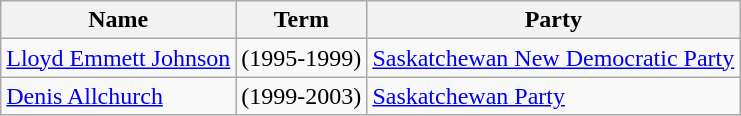<table class="wikitable">
<tr>
<th>Name</th>
<th>Term</th>
<th>Party</th>
</tr>
<tr>
<td><a href='#'>Lloyd Emmett Johnson</a></td>
<td>(1995-1999)</td>
<td><a href='#'>Saskatchewan New Democratic Party</a></td>
</tr>
<tr>
<td><a href='#'>Denis Allchurch</a></td>
<td>(1999-2003)</td>
<td><a href='#'>Saskatchewan Party</a></td>
</tr>
</table>
